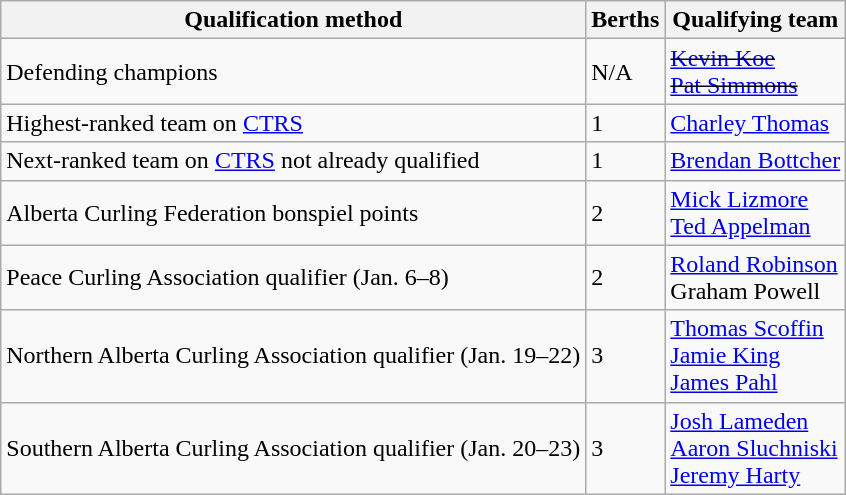<table class=wikitable>
<tr>
<th>Qualification method</th>
<th>Berths</th>
<th>Qualifying team</th>
</tr>
<tr>
<td>Defending champions</td>
<td>N/A</td>
<td><s><a href='#'>Kevin Koe</a></s>  <br> <s><a href='#'>Pat Simmons</a></s></td>
</tr>
<tr>
<td>Highest-ranked team on <a href='#'>CTRS</a></td>
<td>1</td>
<td><a href='#'>Charley Thomas</a></td>
</tr>
<tr>
<td>Next-ranked team on <a href='#'>CTRS</a> not already qualified</td>
<td>1</td>
<td><a href='#'>Brendan Bottcher</a></td>
</tr>
<tr>
<td>Alberta Curling Federation bonspiel points</td>
<td>2</td>
<td><a href='#'>Mick Lizmore</a> <br> <a href='#'>Ted Appelman</a></td>
</tr>
<tr>
<td>Peace Curling Association qualifier (Jan. 6–8)</td>
<td>2</td>
<td><a href='#'>Roland Robinson</a> <br> Graham Powell</td>
</tr>
<tr>
<td>Northern Alberta Curling Association qualifier (Jan. 19–22)</td>
<td>3</td>
<td><a href='#'>Thomas Scoffin</a> <br> <a href='#'>Jamie King</a> <br> <a href='#'>James Pahl</a></td>
</tr>
<tr>
<td>Southern Alberta Curling Association qualifier (Jan. 20–23)</td>
<td>3</td>
<td><a href='#'>Josh Lameden</a> <br> <a href='#'>Aaron Sluchniski</a> <br> <a href='#'>Jeremy Harty</a></td>
</tr>
</table>
